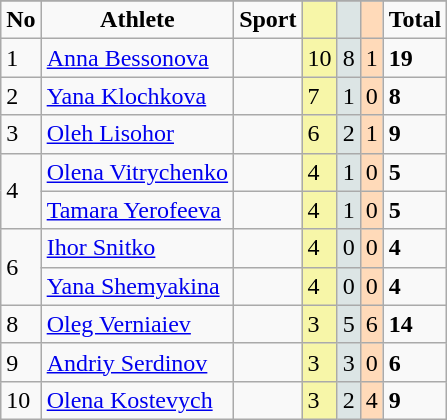<table class="wikitable">
<tr style="background:#efefef;">
</tr>
<tr align=center>
<td><strong>No</strong></td>
<td><strong>Athlete</strong></td>
<td><strong>Sport</strong></td>
<td bgcolor=#f7f6a8></td>
<td bgcolor=#dce5e5></td>
<td bgcolor=#ffdab9></td>
<td><strong>Total</strong></td>
</tr>
<tr>
<td>1</td>
<td><a href='#'>Anna Bessonova</a></td>
<td></td>
<td bgcolor=#f7f6a8>10</td>
<td bgcolor=#dce5e5>8</td>
<td bgcolor=#ffdab9>1</td>
<td><strong>19</strong></td>
</tr>
<tr>
<td>2</td>
<td><a href='#'>Yana Klochkova</a></td>
<td></td>
<td bgcolor=#f7f6a8>7</td>
<td bgcolor=#dce5e5>1</td>
<td bgcolor=#ffdab9>0</td>
<td><strong>8</strong></td>
</tr>
<tr>
<td>3</td>
<td><a href='#'>Oleh Lisohor</a></td>
<td></td>
<td bgcolor=#f7f6a8>6</td>
<td bgcolor=#dce5e5>2</td>
<td bgcolor=#ffdab9>1</td>
<td><strong>9</strong></td>
</tr>
<tr>
<td rowspan=2>4</td>
<td><a href='#'>Olena Vitrychenko</a></td>
<td></td>
<td bgcolor=#f7f6a8>4</td>
<td bgcolor=#dce5e5>1</td>
<td bgcolor=#ffdab9>0</td>
<td><strong>5</strong></td>
</tr>
<tr>
<td><a href='#'>Tamara Yerofeeva</a></td>
<td></td>
<td bgcolor=#f7f6a8>4</td>
<td bgcolor=#dce5e5>1</td>
<td bgcolor=#ffdab9>0</td>
<td><strong>5</strong></td>
</tr>
<tr>
<td rowspan=2>6</td>
<td><a href='#'>Ihor Snitko</a></td>
<td></td>
<td bgcolor=#f7f6a8>4</td>
<td bgcolor=#dce5e5>0</td>
<td bgcolor=#ffdab9>0</td>
<td><strong>4</strong></td>
</tr>
<tr>
<td><a href='#'>Yana Shemyakina</a></td>
<td></td>
<td bgcolor=#f7f6a8>4</td>
<td bgcolor=#dce5e5>0</td>
<td bgcolor=#ffdab9>0</td>
<td><strong>4</strong></td>
</tr>
<tr>
<td>8</td>
<td><a href='#'>Oleg Verniaiev</a></td>
<td></td>
<td bgcolor=#f7f6a8>3</td>
<td bgcolor=#dce5e5>5</td>
<td bgcolor=#ffdab9>6</td>
<td><strong>14</strong></td>
</tr>
<tr>
<td>9</td>
<td><a href='#'>Andriy Serdinov</a></td>
<td></td>
<td bgcolor=#f7f6a8>3</td>
<td bgcolor=#dce5e5>3</td>
<td bgcolor=#ffdab9>0</td>
<td><strong>6</strong></td>
</tr>
<tr>
<td>10</td>
<td><a href='#'>Olena Kostevych</a></td>
<td></td>
<td bgcolor=#f7f6a8>3</td>
<td bgcolor=#dce5e5>2</td>
<td bgcolor=#ffdab9>4</td>
<td><strong>9</strong></td>
</tr>
</table>
